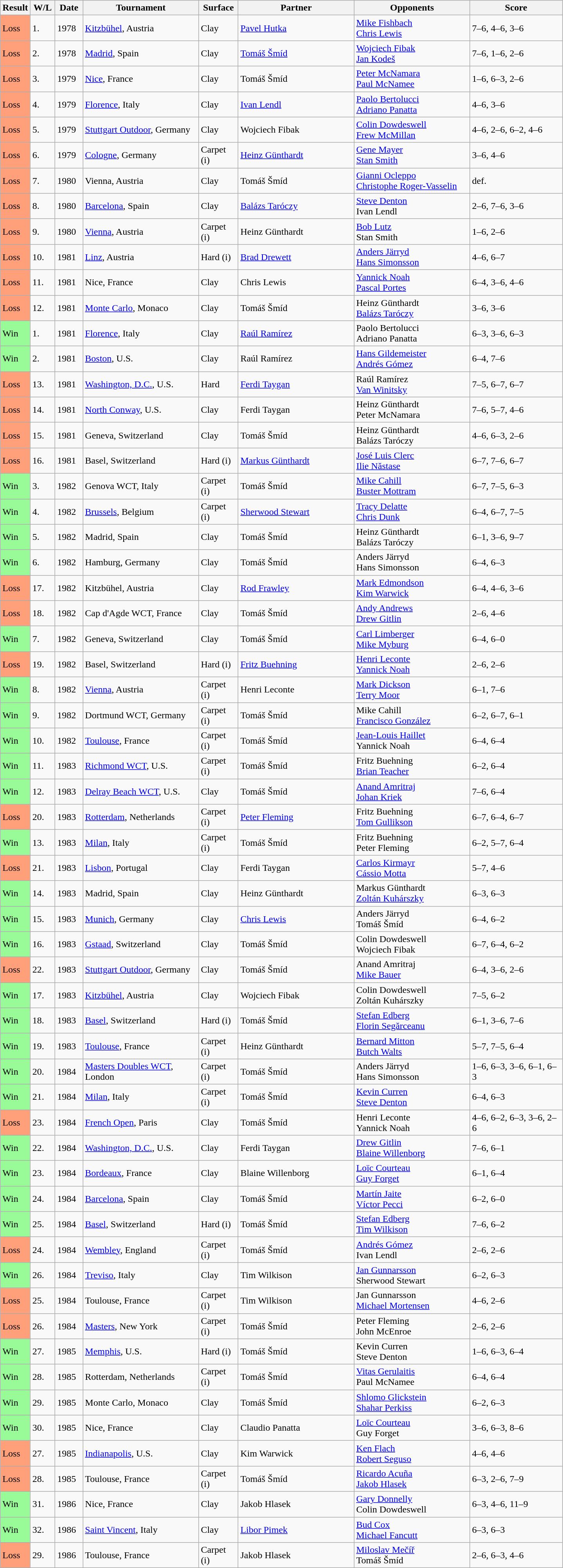<table class="sortable wikitable">
<tr>
<th style="width:40px">Result</th>
<th style="width:35px" class="unsortable">W/L</th>
<th style="width:40px">Date</th>
<th style="width:190px">Tournament</th>
<th style="width:60px">Surface</th>
<th style="width:190px">Partner</th>
<th style="width:190px">Opponents</th>
<th style="width:150px" class="unsortable">Score</th>
</tr>
<tr>
<td style="background:#ffa07a;">Loss</td>
<td>1.</td>
<td>1978</td>
<td><a href='#'>Kitzbühel</a>, Austria</td>
<td>Clay</td>
<td> <a href='#'>Pavel Hutka</a></td>
<td> <a href='#'>Mike Fishbach</a> <br>  <a href='#'>Chris Lewis</a></td>
<td>7–6, 4–6, 3–6</td>
</tr>
<tr>
<td style="background:#ffa07a;">Loss</td>
<td>2.</td>
<td>1978</td>
<td><a href='#'>Madrid</a>, Spain</td>
<td>Clay</td>
<td> <a href='#'>Tomáš Šmíd</a></td>
<td> <a href='#'>Wojciech Fibak</a> <br>  <a href='#'>Jan Kodeš</a></td>
<td>7–6, 1–6, 2–6</td>
</tr>
<tr>
<td style="background:#ffa07a;">Loss</td>
<td>3.</td>
<td>1979</td>
<td><a href='#'>Nice</a>, France</td>
<td>Clay</td>
<td> Tomáš Šmíd</td>
<td> <a href='#'>Peter McNamara</a> <br>  <a href='#'>Paul McNamee</a></td>
<td>1–6, 6–3, 2–6</td>
</tr>
<tr>
<td style="background:#ffa07a;">Loss</td>
<td>4.</td>
<td>1979</td>
<td><a href='#'>Florence</a>, Italy</td>
<td>Clay</td>
<td> <a href='#'>Ivan Lendl</a></td>
<td> <a href='#'>Paolo Bertolucci</a> <br>  <a href='#'>Adriano Panatta</a></td>
<td>4–6, 3–6</td>
</tr>
<tr>
<td style="background:#ffa07a;">Loss</td>
<td>5.</td>
<td>1979</td>
<td><a href='#'>Stuttgart Outdoor</a>, Germany</td>
<td>Clay</td>
<td> Wojciech Fibak</td>
<td> <a href='#'>Colin Dowdeswell</a> <br>  <a href='#'>Frew McMillan</a></td>
<td>4–6, 2–6, 6–2, 4–6</td>
</tr>
<tr>
<td style="background:#ffa07a;">Loss</td>
<td>6.</td>
<td>1979</td>
<td><a href='#'>Cologne</a>, Germany</td>
<td>Carpet (i)</td>
<td> <a href='#'>Heinz Günthardt</a></td>
<td> <a href='#'>Gene Mayer</a> <br>  <a href='#'>Stan Smith</a></td>
<td>3–6, 4–6</td>
</tr>
<tr>
<td style="background:#ffa07a;">Loss</td>
<td>7.</td>
<td>1980</td>
<td>Vienna, Austria</td>
<td>Clay</td>
<td> Tomáš Šmíd</td>
<td> <a href='#'>Gianni Ocleppo</a> <br>  <a href='#'>Christophe Roger-Vasselin</a></td>
<td>def.</td>
</tr>
<tr>
<td style="background:#ffa07a;">Loss</td>
<td>8.</td>
<td>1980</td>
<td><a href='#'>Barcelona</a>, Spain</td>
<td>Clay</td>
<td> <a href='#'>Balázs Taróczy</a></td>
<td> <a href='#'>Steve Denton</a> <br>  Ivan Lendl</td>
<td>2–6, 7–6, 3–6</td>
</tr>
<tr>
<td style="background:#ffa07a;">Loss</td>
<td>9.</td>
<td>1980</td>
<td><a href='#'>Vienna</a>, Austria</td>
<td>Carpet (i)</td>
<td> Heinz Günthardt</td>
<td> <a href='#'>Bob Lutz</a> <br>  Stan Smith</td>
<td>1–6, 2–6</td>
</tr>
<tr>
<td style="background:#ffa07a;">Loss</td>
<td>10.</td>
<td>1981</td>
<td><a href='#'>Linz</a>, Austria</td>
<td>Hard (i)</td>
<td> <a href='#'>Brad Drewett</a></td>
<td> <a href='#'>Anders Järryd</a> <br>  <a href='#'>Hans Simonsson</a></td>
<td>4–6, 6–7</td>
</tr>
<tr>
<td style="background:#ffa07a;">Loss</td>
<td>11.</td>
<td>1981</td>
<td>Nice, France</td>
<td>Clay</td>
<td> Chris Lewis</td>
<td> <a href='#'>Yannick Noah</a> <br>  <a href='#'>Pascal Portes</a></td>
<td>6–4, 3–6, 4–6</td>
</tr>
<tr>
<td style="background:#ffa07a;">Loss</td>
<td>12.</td>
<td>1981</td>
<td><a href='#'>Monte Carlo</a>, Monaco</td>
<td>Clay</td>
<td> Tomáš Šmíd</td>
<td> Heinz Günthardt <br>  <a href='#'>Balázs Taróczy</a></td>
<td>3–6, 3–6</td>
</tr>
<tr>
<td style="background:#98fb98;">Win</td>
<td>1.</td>
<td>1981</td>
<td><a href='#'>Florence</a>, Italy</td>
<td>Clay</td>
<td> <a href='#'>Raúl Ramírez</a></td>
<td> Paolo Bertolucci <br>  Adriano Panatta</td>
<td>6–3, 3–6, 6–3</td>
</tr>
<tr>
<td style="background:#98fb98;">Win</td>
<td>2.</td>
<td>1981</td>
<td><a href='#'>Boston</a>, U.S.</td>
<td>Clay</td>
<td> Raúl Ramírez</td>
<td> <a href='#'>Hans Gildemeister</a> <br>  <a href='#'>Andrés Gómez</a></td>
<td>6–4, 7–6</td>
</tr>
<tr>
<td style="background:#ffa07a;">Loss</td>
<td>13.</td>
<td>1981</td>
<td><a href='#'>Washington, D.C.</a>, U.S.</td>
<td>Hard</td>
<td> <a href='#'>Ferdi Taygan</a></td>
<td> Raúl Ramírez <br>  <a href='#'>Van Winitsky</a></td>
<td>7–5, 6–7, 6–7</td>
</tr>
<tr>
<td style="background:#ffa07a;">Loss</td>
<td>14.</td>
<td>1981</td>
<td><a href='#'>North Conway</a>, U.S.</td>
<td>Clay</td>
<td> Ferdi Taygan</td>
<td> Heinz Günthardt <br>  Peter McNamara</td>
<td>7–6, 5–7, 4–6</td>
</tr>
<tr>
<td style="background:#ffa07a;">Loss</td>
<td>15.</td>
<td>1981</td>
<td>Geneva, Switzerland</td>
<td>Clay</td>
<td> Tomáš Šmíd</td>
<td> Heinz Günthardt <br>  Balázs Taróczy</td>
<td>4–6, 6–3, 2–6</td>
</tr>
<tr>
<td style="background:#ffa07a;">Loss</td>
<td>16.</td>
<td>1981</td>
<td>Basel, Switzerland</td>
<td>Hard (i)</td>
<td> <a href='#'>Markus Günthardt</a></td>
<td> <a href='#'>José Luis Clerc</a> <br>  <a href='#'>Ilie Năstase</a></td>
<td>6–7, 7–6, 6–7</td>
</tr>
<tr>
<td style="background:#98fb98;">Win</td>
<td>3.</td>
<td>1982</td>
<td>Genova WCT, Italy</td>
<td>Carpet (i)</td>
<td> Tomáš Šmíd</td>
<td> <a href='#'>Mike Cahill</a> <br>  <a href='#'>Buster Mottram</a></td>
<td>6–7, 7–5, 6–3</td>
</tr>
<tr>
<td style="background:#98fb98;">Win</td>
<td>4.</td>
<td>1982</td>
<td><a href='#'>Brussels</a>, Belgium</td>
<td>Carpet (i)</td>
<td> <a href='#'>Sherwood Stewart</a></td>
<td> <a href='#'>Tracy Delatte</a> <br>  <a href='#'>Chris Dunk</a></td>
<td>6–4, 6–7, 7–5</td>
</tr>
<tr>
<td style="background:#98fb98;">Win</td>
<td>5.</td>
<td>1982</td>
<td>Madrid, Spain</td>
<td>Clay</td>
<td> Tomáš Šmíd</td>
<td> Heinz Günthardt <br>  Balázs Taróczy</td>
<td>6–1, 3–6, 9–7</td>
</tr>
<tr>
<td style="background:#98fb98;">Win</td>
<td>6.</td>
<td>1982</td>
<td>Hamburg, Germany</td>
<td>Clay</td>
<td> Tomáš Šmíd</td>
<td> Anders Järryd <br>  Hans Simonsson</td>
<td>6–4, 6–3</td>
</tr>
<tr>
<td style="background:#ffa07a;">Loss</td>
<td>17.</td>
<td>1982</td>
<td>Kitzbühel, Austria</td>
<td>Clay</td>
<td> <a href='#'>Rod Frawley</a></td>
<td> <a href='#'>Mark Edmondson</a> <br>  <a href='#'>Kim Warwick</a></td>
<td>6–4, 4–6, 3–6</td>
</tr>
<tr>
<td style="background:#ffa07a;">Loss</td>
<td>18.</td>
<td>1982</td>
<td>Cap d'Agde WCT, France</td>
<td>Clay</td>
<td> Tomáš Šmíd</td>
<td> <a href='#'>Andy Andrews</a> <br>  <a href='#'>Drew Gitlin</a></td>
<td>2–6, 4–6</td>
</tr>
<tr>
<td style="background:#98fb98;">Win</td>
<td>7.</td>
<td>1982</td>
<td>Geneva, Switzerland</td>
<td>Clay</td>
<td> Tomáš Šmíd</td>
<td> <a href='#'>Carl Limberger</a> <br>  <a href='#'>Mike Myburg</a></td>
<td>6–4, 6–0</td>
</tr>
<tr>
<td style="background:#ffa07a;">Loss</td>
<td>19.</td>
<td>1982</td>
<td>Basel, Switzerland</td>
<td>Hard (i)</td>
<td> <a href='#'>Fritz Buehning</a></td>
<td> <a href='#'>Henri Leconte</a> <br>  <a href='#'>Yannick Noah</a></td>
<td>2–6, 2–6</td>
</tr>
<tr>
<td style="background:#98fb98;">Win</td>
<td>8.</td>
<td>1982</td>
<td><a href='#'>Vienna</a>, Austria</td>
<td>Carpet (i)</td>
<td> Henri Leconte</td>
<td> <a href='#'>Mark Dickson</a> <br>  <a href='#'>Terry Moor</a></td>
<td>6–1, 7–6</td>
</tr>
<tr>
<td style="background:#98fb98;">Win</td>
<td>9.</td>
<td>1982</td>
<td>Dortmund WCT, Germany</td>
<td>Carpet (i)</td>
<td> Tomáš Šmíd</td>
<td> Mike Cahill <br>  <a href='#'>Francisco González</a></td>
<td>6–2, 6–7, 6–1</td>
</tr>
<tr>
<td style="background:#98fb98;">Win</td>
<td>10.</td>
<td>1982</td>
<td><a href='#'>Toulouse</a>, France</td>
<td>Carpet (i)</td>
<td> Tomáš Šmíd</td>
<td> <a href='#'>Jean-Louis Haillet</a> <br>  Yannick Noah</td>
<td>6–4, 6–4</td>
</tr>
<tr>
<td style="background:#98fb98;">Win</td>
<td>11.</td>
<td>1983</td>
<td><a href='#'>Richmond WCT</a>, U.S.</td>
<td>Carpet (i)</td>
<td> Tomáš Šmíd</td>
<td> Fritz Buehning <br>  <a href='#'>Brian Teacher</a></td>
<td>6–2, 6–4</td>
</tr>
<tr>
<td style="background:#98fb98;">Win</td>
<td>12.</td>
<td>1983</td>
<td><a href='#'>Delray Beach WCT</a>, U.S.</td>
<td>Clay</td>
<td> Tomáš Šmíd</td>
<td> <a href='#'>Anand Amritraj</a> <br>  <a href='#'>Johan Kriek</a></td>
<td>7–6, 6–4</td>
</tr>
<tr>
<td style="background:#ffa07a;">Loss</td>
<td>20.</td>
<td>1983</td>
<td><a href='#'>Rotterdam</a>, Netherlands</td>
<td>Carpet (i)</td>
<td> <a href='#'>Peter Fleming</a></td>
<td> Fritz Buehning <br>  <a href='#'>Tom Gullikson</a></td>
<td>6–7, 6–4, 6–7</td>
</tr>
<tr>
<td style="background:#98fb98;">Win</td>
<td>13.</td>
<td>1983</td>
<td><a href='#'>Milan</a>, Italy</td>
<td>Carpet (i)</td>
<td> Tomáš Šmíd</td>
<td> Fritz Buehning <br>  Peter Fleming</td>
<td>6–2, 5–7, 6–4</td>
</tr>
<tr>
<td style="background:#ffa07a;">Loss</td>
<td>21.</td>
<td>1983</td>
<td><a href='#'>Lisbon</a>, Portugal</td>
<td>Clay</td>
<td> Ferdi Taygan</td>
<td> <a href='#'>Carlos Kirmayr</a> <br>  <a href='#'>Cássio Motta</a></td>
<td>5–7, 4–6</td>
</tr>
<tr>
<td style="background:#98fb98;">Win</td>
<td>14.</td>
<td>1983</td>
<td>Madrid, Spain</td>
<td>Clay</td>
<td> Heinz Günthardt</td>
<td> Markus Günthardt <br>  <a href='#'>Zoltán Kuhárszky</a></td>
<td>6–3, 6–3</td>
</tr>
<tr>
<td style="background:#98fb98;">Win</td>
<td>15.</td>
<td>1983</td>
<td><a href='#'>Munich</a>, Germany</td>
<td>Clay</td>
<td> <a href='#'>Chris Lewis</a></td>
<td> Anders Järryd <br>  Tomáš Šmíd</td>
<td>6–4, 6–2</td>
</tr>
<tr>
<td style="background:#98fb98;">Win</td>
<td>16.</td>
<td>1983</td>
<td><a href='#'>Gstaad</a>, Switzerland</td>
<td>Clay</td>
<td> Tomáš Šmíd</td>
<td> Colin Dowdeswell <br>  Wojciech Fibak</td>
<td>6–7, 6–4, 6–2</td>
</tr>
<tr>
<td style="background:#ffa07a;">Loss</td>
<td>22.</td>
<td>1983</td>
<td><a href='#'>Stuttgart Outdoor</a>, Germany</td>
<td>Clay</td>
<td> Tomáš Šmíd</td>
<td> Anand Amritraj <br>  <a href='#'>Mike Bauer</a></td>
<td>6–4, 3–6, 2–6</td>
</tr>
<tr>
<td style="background:#98fb98;">Win</td>
<td>17.</td>
<td>1983</td>
<td><a href='#'>Kitzbühel</a>, Austria</td>
<td>Clay</td>
<td> Wojciech Fibak</td>
<td> Colin Dowdeswell <br>  Zoltán Kuhárszky</td>
<td>7–5, 6–2</td>
</tr>
<tr>
<td style="background:#98fb98;">Win</td>
<td>18.</td>
<td>1983</td>
<td><a href='#'>Basel</a>, Switzerland</td>
<td>Hard (i)</td>
<td> Tomáš Šmíd</td>
<td> <a href='#'>Stefan Edberg</a> <br>  <a href='#'>Florin Segărceanu</a></td>
<td>6–1, 3–6, 7–6</td>
</tr>
<tr>
<td style="background:#98fb98;">Win</td>
<td>19.</td>
<td>1983</td>
<td><a href='#'>Toulouse</a>, France</td>
<td>Carpet (i)</td>
<td> Heinz Günthardt</td>
<td> <a href='#'>Bernard Mitton</a> <br>  <a href='#'>Butch Walts</a></td>
<td>5–7, 7–5, 6–4</td>
</tr>
<tr>
<td style="background:#98fb98;">Win</td>
<td>20.</td>
<td>1984</td>
<td><a href='#'>Masters Doubles WCT</a>, London</td>
<td>Carpet (i)</td>
<td> Tomáš Šmíd</td>
<td> Anders Järryd <br>  Hans Simonsson</td>
<td>1–6, 6–3, 3–6, 6–1, 6–3</td>
</tr>
<tr>
<td style="background:#98fb98;">Win</td>
<td>21.</td>
<td>1984</td>
<td><a href='#'>Milan</a>, Italy</td>
<td>Carpet (i)</td>
<td> Tomáš Šmíd</td>
<td> <a href='#'>Kevin Curren</a> <br>  <a href='#'>Steve Denton</a></td>
<td>6–4, 6–3</td>
</tr>
<tr>
<td style="background:#ffa07a;">Loss</td>
<td>23.</td>
<td>1984</td>
<td><a href='#'>French Open</a>, Paris</td>
<td>Clay</td>
<td> Tomáš Šmíd</td>
<td> Henri Leconte <br>  Yannick Noah</td>
<td>4–6, 6–2, 6–3, 3–6, 2–6</td>
</tr>
<tr>
<td style="background:#98fb98;">Win</td>
<td>22.</td>
<td>1984</td>
<td><a href='#'>Washington, D.C.</a>, U.S.</td>
<td>Clay</td>
<td> Ferdi Taygan</td>
<td> <a href='#'>Drew Gitlin</a> <br>  <a href='#'>Blaine Willenborg</a></td>
<td>7–6, 6–1</td>
</tr>
<tr>
<td style="background:#98fb98;">Win</td>
<td>23.</td>
<td>1984</td>
<td><a href='#'>Bordeaux</a>, France</td>
<td>Clay</td>
<td> Blaine Willenborg</td>
<td> <a href='#'>Loïc Courteau</a> <br>  <a href='#'>Guy Forget</a></td>
<td>6–1, 6–4</td>
</tr>
<tr>
<td style="background:#98fb98;">Win</td>
<td>24.</td>
<td>1984</td>
<td><a href='#'>Barcelona</a>, Spain</td>
<td>Clay</td>
<td> Tomáš Šmíd</td>
<td> <a href='#'>Martín Jaite</a> <br>  <a href='#'>Víctor Pecci</a></td>
<td>6–2, 6–0</td>
</tr>
<tr>
<td style="background:#98fb98;">Win</td>
<td>25.</td>
<td>1984</td>
<td><a href='#'>Basel</a>, Switzerland</td>
<td>Hard (i)</td>
<td> Tomáš Šmíd</td>
<td> <a href='#'>Stefan Edberg</a> <br>  <a href='#'>Tim Wilkison</a></td>
<td>7–6, 6–2</td>
</tr>
<tr>
<td style="background:#ffa07a;">Loss</td>
<td>24.</td>
<td>1984</td>
<td><a href='#'>Wembley</a>, England</td>
<td>Carpet (i)</td>
<td> Tomáš Šmíd</td>
<td> <a href='#'>Andrés Gómez</a> <br>  Ivan Lendl</td>
<td>2–6, 2–6</td>
</tr>
<tr>
<td style="background:#98fb98;">Win</td>
<td>26.</td>
<td>1984</td>
<td><a href='#'>Treviso</a>, Italy</td>
<td>Clay</td>
<td> Tim Wilkison</td>
<td> <a href='#'>Jan Gunnarsson</a> <br>  Sherwood Stewart</td>
<td>6–2, 6–3</td>
</tr>
<tr>
<td style="background:#ffa07a;">Loss</td>
<td>25.</td>
<td>1984</td>
<td>Toulouse, France</td>
<td>Carpet (i)</td>
<td> Tim Wilkison</td>
<td> Jan Gunnarsson <br>  <a href='#'>Michael Mortensen</a></td>
<td>4–6, 2–6</td>
</tr>
<tr>
<td style="background:#ffa07a;">Loss</td>
<td>26.</td>
<td>1984</td>
<td><a href='#'>Masters</a>, New York</td>
<td>Carpet (i)</td>
<td> Tomáš Šmíd</td>
<td> Peter Fleming <br>  John McEnroe</td>
<td>2–6, 2–6</td>
</tr>
<tr>
<td style="background:#98fb98;">Win</td>
<td>27.</td>
<td>1985</td>
<td><a href='#'>Memphis</a>, U.S.</td>
<td>Hard (i)</td>
<td> Tomáš Šmíd</td>
<td> Kevin Curren <br>  Steve Denton</td>
<td>1–6, 6–3, 6–4</td>
</tr>
<tr>
<td style="background:#98fb98;">Win</td>
<td>28.</td>
<td>1985</td>
<td>Rotterdam, Netherlands</td>
<td>Carpet (i)</td>
<td> Tomáš Šmíd</td>
<td> <a href='#'>Vitas Gerulaitis</a> <br>  Paul McNamee</td>
<td>6–4, 6–4</td>
</tr>
<tr>
<td style="background:#98fb98;">Win</td>
<td>29.</td>
<td>1985</td>
<td>Monte Carlo, Monaco</td>
<td>Clay</td>
<td> Tomáš Šmíd</td>
<td> <a href='#'>Shlomo Glickstein</a> <br>  <a href='#'>Shahar Perkiss</a></td>
<td>6–2, 6–3</td>
</tr>
<tr>
<td style="background:#98fb98;">Win</td>
<td>30.</td>
<td>1985</td>
<td>Nice, France</td>
<td>Clay</td>
<td> Claudio Panatta</td>
<td> <a href='#'>Loïc Courteau</a> <br>  Guy Forget</td>
<td>3–6, 6–3, 8–6</td>
</tr>
<tr>
<td style="background:#ffa07a;">Loss</td>
<td>27.</td>
<td>1985</td>
<td><a href='#'>Indianapolis</a>, U.S.</td>
<td>Clay</td>
<td> Kim Warwick</td>
<td> <a href='#'>Ken Flach</a> <br>  <a href='#'>Robert Seguso</a></td>
<td>4–6, 4–6</td>
</tr>
<tr>
<td style="background:#ffa07a;">Loss</td>
<td>28.</td>
<td>1985</td>
<td>Toulouse, France</td>
<td>Carpet (i)</td>
<td> Tomáš Šmíd</td>
<td> <a href='#'>Ricardo Acuña</a> <br>  <a href='#'>Jakob Hlasek</a></td>
<td>6–3, 2–6, 7–9</td>
</tr>
<tr>
<td style="background:#98fb98;">Win</td>
<td>31.</td>
<td>1986</td>
<td>Nice, France</td>
<td>Clay</td>
<td> Jakob Hlasek</td>
<td> <a href='#'>Gary Donnelly</a> <br>  Colin Dowdeswell</td>
<td>6–3, 4–6, 11–9</td>
</tr>
<tr>
<td style="background:#98fb98;">Win</td>
<td>32.</td>
<td>1986</td>
<td><a href='#'>Saint Vincent</a>, Italy</td>
<td>Clay</td>
<td> <a href='#'>Libor Pimek</a></td>
<td> <a href='#'>Bud Cox</a> <br>  <a href='#'>Michael Fancutt</a></td>
<td>6–3, 6–3</td>
</tr>
<tr>
<td style="background:#ffa07a;">Loss</td>
<td>29.</td>
<td>1986</td>
<td>Toulouse, France</td>
<td>Carpet (i)</td>
<td> Jakob Hlasek</td>
<td> <a href='#'>Miloslav Mečíř</a> <br>  Tomáš Šmíd</td>
<td>2–6, 6–3, 4–6</td>
</tr>
</table>
